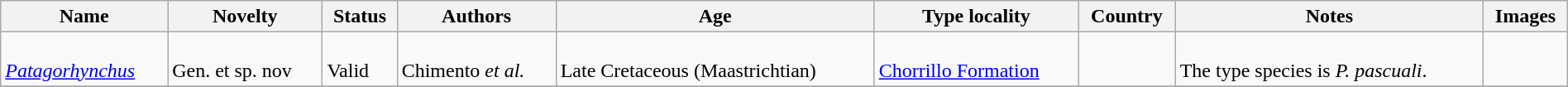<table class="wikitable sortable" align="center" width="100%">
<tr>
<th>Name</th>
<th>Novelty</th>
<th>Status</th>
<th>Authors</th>
<th>Age</th>
<th>Type locality</th>
<th>Country</th>
<th>Notes</th>
<th>Images</th>
</tr>
<tr>
<td><br><em><a href='#'>Patagorhynchus</a></em></td>
<td><br>Gen. et sp. nov</td>
<td><br>Valid</td>
<td><br>Chimento <em>et al.</em></td>
<td><br>Late Cretaceous (Maastrichtian)</td>
<td><br><a href='#'>Chorrillo Formation</a></td>
<td><br></td>
<td><br>The type species is <em>P. pascuali</em>.</td>
<td></td>
</tr>
<tr>
</tr>
</table>
